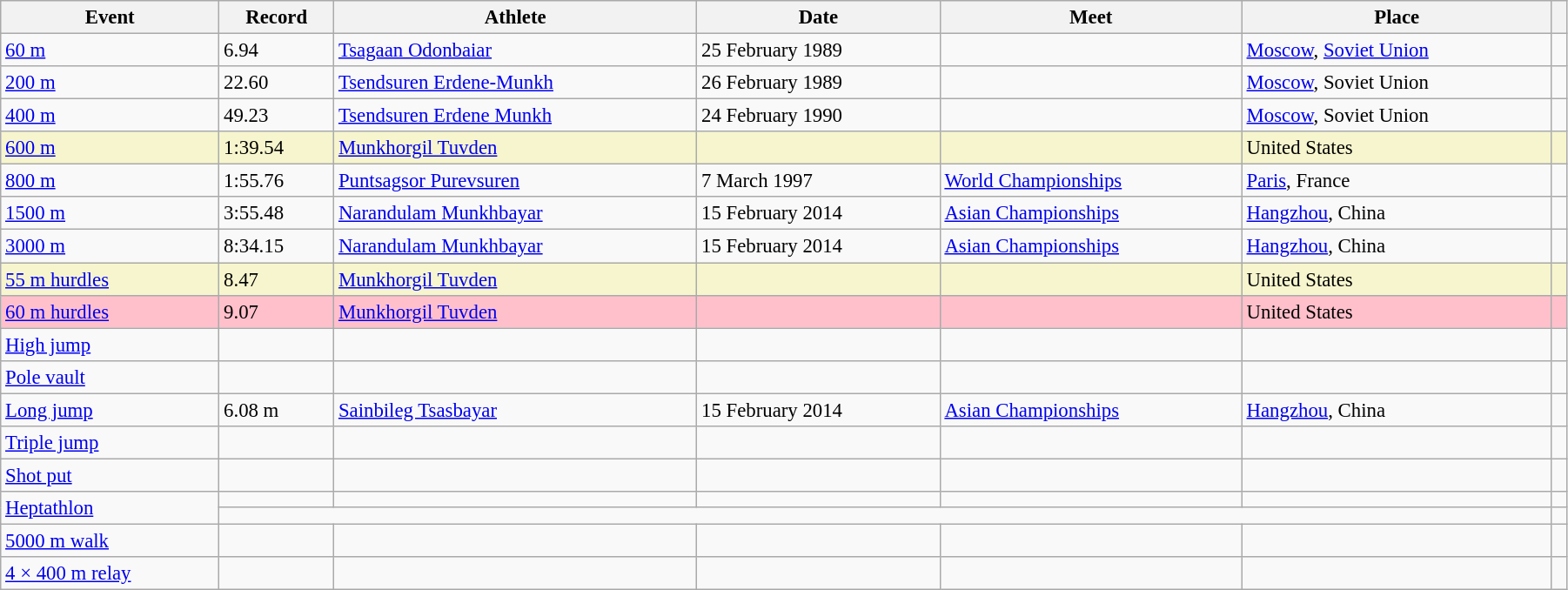<table class="wikitable" style="font-size:95%; width: 95%;">
<tr>
<th>Event</th>
<th>Record</th>
<th>Athlete</th>
<th>Date</th>
<th>Meet</th>
<th>Place</th>
<th></th>
</tr>
<tr>
<td><a href='#'>60 m</a></td>
<td>6.94</td>
<td><a href='#'>Tsagaan Odonbaiar</a></td>
<td>25 February 1989</td>
<td></td>
<td><a href='#'>Moscow</a>, <a href='#'>Soviet Union</a></td>
<td></td>
</tr>
<tr>
<td><a href='#'>200 m</a></td>
<td>22.60</td>
<td><a href='#'>Tsendsuren Erdene-Munkh</a></td>
<td>26 February 1989</td>
<td></td>
<td><a href='#'>Moscow</a>, Soviet Union</td>
<td></td>
</tr>
<tr>
<td><a href='#'>400 m</a></td>
<td>49.23</td>
<td><a href='#'>Tsendsuren Erdene Munkh</a></td>
<td>24 February 1990</td>
<td></td>
<td><a href='#'>Moscow</a>, Soviet Union</td>
<td></td>
</tr>
<tr style="background:#f6F5CE;">
<td><a href='#'>600 m</a></td>
<td>1:39.54</td>
<td><a href='#'>Munkhorgil Tuvden</a></td>
<td></td>
<td></td>
<td>United States</td>
<td></td>
</tr>
<tr>
<td><a href='#'>800 m</a></td>
<td>1:55.76</td>
<td><a href='#'>Puntsagsor Purevsuren</a></td>
<td>7 March 1997</td>
<td><a href='#'>World Championships</a></td>
<td><a href='#'>Paris</a>, France</td>
<td></td>
</tr>
<tr>
<td><a href='#'>1500 m</a></td>
<td>3:55.48</td>
<td><a href='#'>Narandulam Munkhbayar</a></td>
<td>15 February 2014</td>
<td><a href='#'>Asian Championships</a></td>
<td><a href='#'>Hangzhou</a>, China</td>
<td></td>
</tr>
<tr>
<td><a href='#'>3000 m</a></td>
<td>8:34.15</td>
<td><a href='#'>Narandulam Munkhbayar</a></td>
<td>15 February 2014</td>
<td><a href='#'>Asian Championships</a></td>
<td><a href='#'>Hangzhou</a>, China</td>
<td></td>
</tr>
<tr style="background:#f6F5CE;">
<td><a href='#'>55 m hurdles</a></td>
<td>8.47</td>
<td><a href='#'>Munkhorgil Tuvden</a></td>
<td></td>
<td></td>
<td>United States</td>
<td></td>
</tr>
<tr style="background:pink">
<td><a href='#'>60 m hurdles</a></td>
<td>9.07</td>
<td><a href='#'>Munkhorgil Tuvden</a></td>
<td></td>
<td></td>
<td>United States</td>
<td></td>
</tr>
<tr>
<td><a href='#'>High jump</a></td>
<td></td>
<td></td>
<td></td>
<td></td>
<td></td>
<td></td>
</tr>
<tr>
<td><a href='#'>Pole vault</a></td>
<td></td>
<td></td>
<td></td>
<td></td>
<td></td>
<td></td>
</tr>
<tr>
<td><a href='#'>Long jump</a></td>
<td>6.08 m</td>
<td><a href='#'>Sainbileg Tsasbayar</a></td>
<td>15 February 2014</td>
<td><a href='#'>Asian Championships</a></td>
<td><a href='#'>Hangzhou</a>, China</td>
<td></td>
</tr>
<tr>
<td><a href='#'>Triple jump</a></td>
<td></td>
<td></td>
<td></td>
<td></td>
<td></td>
<td></td>
</tr>
<tr>
<td><a href='#'>Shot put</a></td>
<td></td>
<td></td>
<td></td>
<td></td>
<td></td>
<td></td>
</tr>
<tr>
<td rowspan=2><a href='#'>Heptathlon</a></td>
<td></td>
<td></td>
<td></td>
<td></td>
<td></td>
<td></td>
</tr>
<tr>
<td colspan=5></td>
<td></td>
</tr>
<tr>
<td><a href='#'>5000 m walk</a></td>
<td></td>
<td></td>
<td></td>
<td></td>
<td></td>
<td></td>
</tr>
<tr>
<td><a href='#'>4 × 400 m relay</a></td>
<td></td>
<td></td>
<td></td>
<td></td>
<td></td>
<td></td>
</tr>
</table>
